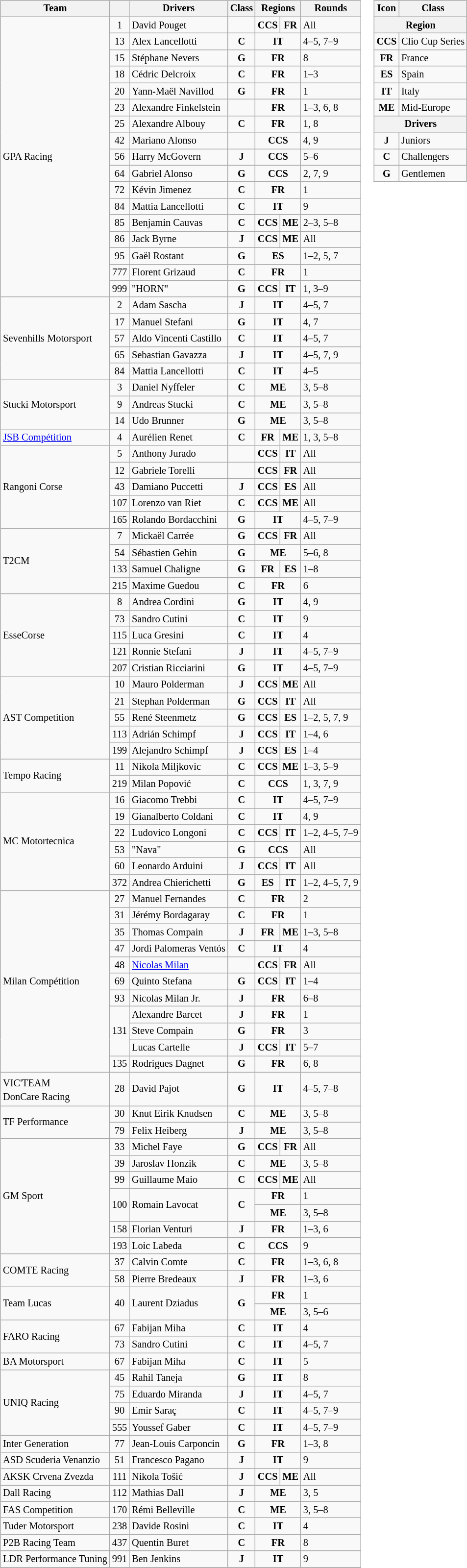<table>
<tr>
<td valign="top"><br><table class="wikitable" style="font-size:85%;">
<tr>
<th>Team</th>
<th></th>
<th>Drivers</th>
<th>Class</th>
<th colspan="2">Regions</th>
<th>Rounds</th>
</tr>
<tr>
<td rowspan="17"> GPA Racing</td>
<td align="center">1</td>
<td> David Pouget</td>
<td align="center"></td>
<td align="center"><strong><span>CCS</span></strong></td>
<td align="center"><strong><span>FR</span></strong></td>
<td>All</td>
</tr>
<tr>
<td align="center">13</td>
<td> Alex Lancellotti</td>
<td align="center"><strong><span>C</span></strong></td>
<td colspan="2" align="center"><strong><span>IT</span></strong></td>
<td>4–5, 7–9</td>
</tr>
<tr>
<td align="center">15</td>
<td> Stéphane Nevers</td>
<td align="center"><strong><span>G</span></strong></td>
<td colspan="2" align="center"><strong><span>FR</span></strong></td>
<td>8</td>
</tr>
<tr>
<td align="center">18</td>
<td> Cédric Delcroix</td>
<td align="center"><strong><span>C</span></strong></td>
<td colspan="2" align="center"><strong><span>FR</span></strong></td>
<td>1–3</td>
</tr>
<tr>
<td align="center">20</td>
<td> Yann-Maël Navillod</td>
<td align="center"><strong><span>G</span></strong></td>
<td colspan="2" align="center"><strong><span>FR</span></strong></td>
<td>1</td>
</tr>
<tr>
<td align="center">23</td>
<td> Alexandre Finkelstein</td>
<td align="center"></td>
<td colspan="2" align="center"><strong><span>FR</span></strong></td>
<td>1–3, 6, 8</td>
</tr>
<tr>
<td align="center">25</td>
<td> Alexandre Albouy</td>
<td align="center"><strong><span>C</span></strong></td>
<td colspan="2" align="center"><strong><span>FR</span></strong></td>
<td>1, 8</td>
</tr>
<tr>
<td align="center">42</td>
<td> Mariano Alonso</td>
<td align="center"></td>
<td colspan="2" align="center"><strong><span>CCS</span></strong></td>
<td>4, 9</td>
</tr>
<tr>
<td align="center">56</td>
<td> Harry McGovern</td>
<td align="center"><strong><span>J</span></strong></td>
<td colspan="2" align="center"><strong><span>CCS</span></strong></td>
<td>5–6</td>
</tr>
<tr>
<td align="center">64</td>
<td> Gabriel Alonso</td>
<td align="center"><strong><span>G</span></strong></td>
<td colspan="2" align="center"><strong><span>CCS</span></strong></td>
<td>2, 7, 9</td>
</tr>
<tr>
<td align="center">72</td>
<td> Kévin Jimenez</td>
<td align="center"><strong><span>C</span></strong></td>
<td colspan="2" align="center"><strong><span>FR</span></strong></td>
<td>1</td>
</tr>
<tr>
<td align="center">84</td>
<td> Mattia Lancellotti</td>
<td align="center"><strong><span>C</span></strong></td>
<td colspan="2" align="center"><strong><span>IT</span></strong></td>
<td>9</td>
</tr>
<tr>
<td align="center">85</td>
<td> Benjamin Cauvas</td>
<td align="center"><strong><span>C</span></strong></td>
<td align="center"><strong><span>CCS</span></strong></td>
<td align="center"><strong><span>ME</span></strong></td>
<td>2–3, 5–8</td>
</tr>
<tr>
<td align="center">86</td>
<td> Jack Byrne</td>
<td align="center"><strong><span>J</span></strong></td>
<td align="center"><strong><span>CCS</span></strong></td>
<td align="center"><strong><span>ME</span></strong></td>
<td>All</td>
</tr>
<tr>
<td align="center">95</td>
<td> Gaël Rostant</td>
<td align="center"><strong><span>G</span></strong></td>
<td colspan="2" align="center"><strong><span>ES</span></strong></td>
<td>1–2, 5, 7</td>
</tr>
<tr>
<td align="center">777</td>
<td> Florent Grizaud</td>
<td align="center"><strong><span>C</span></strong></td>
<td colspan="2" align="center"><strong><span>FR</span></strong></td>
<td>1</td>
</tr>
<tr>
<td align="center">999</td>
<td> "HORN"</td>
<td align="center"><strong><span>G</span></strong></td>
<td align="center"><strong><span>CCS</span></strong></td>
<td align="center"><strong><span>IT</span></strong></td>
<td>1, 3–9</td>
</tr>
<tr>
<td rowspan="5"> Sevenhills Motorsport</td>
<td align="center">2</td>
<td> Adam Sascha</td>
<td align="center"><strong><span>J</span></strong></td>
<td colspan="2" align="center"><strong><span>IT</span></strong></td>
<td>4–5, 7</td>
</tr>
<tr>
<td align="center">17</td>
<td> Manuel Stefani</td>
<td align="center"><strong><span>G</span></strong></td>
<td colspan="2" align="center"><strong><span>IT</span></strong></td>
<td>4, 7</td>
</tr>
<tr>
<td align="center">57</td>
<td> Aldo Vincenti Castillo</td>
<td align="center"><strong><span>C</span></strong></td>
<td colspan="2" align="center"><strong><span>IT</span></strong></td>
<td>4–5, 7</td>
</tr>
<tr>
<td align="center">65</td>
<td> Sebastian Gavazza</td>
<td align="center"><strong><span>J</span></strong></td>
<td colspan="2" align="center"><strong><span>IT</span></strong></td>
<td>4–5, 7, 9</td>
</tr>
<tr>
<td align="center">84</td>
<td> Mattia Lancellotti</td>
<td align="center"><strong><span>C</span></strong></td>
<td colspan="2" align="center"><strong><span>IT</span></strong></td>
<td>4–5</td>
</tr>
<tr>
<td rowspan="3"> Stucki Motorsport</td>
<td align="center">3</td>
<td> Daniel Nyffeler</td>
<td align="center"><strong><span>C</span></strong></td>
<td colspan="2" align="center"><strong><span>ME</span></strong></td>
<td>3, 5–8</td>
</tr>
<tr>
<td align="center">9</td>
<td> Andreas Stucki</td>
<td align="center"><strong><span>C</span></strong></td>
<td colspan="2" align="center"><strong><span>ME</span></strong></td>
<td>3, 5–8</td>
</tr>
<tr>
<td align="center">14</td>
<td> Udo Brunner</td>
<td align="center"><strong><span>G</span></strong></td>
<td colspan="2" align="center"><strong><span>ME</span></strong></td>
<td>3, 5–8</td>
</tr>
<tr>
<td rowspan="1"> <a href='#'>JSB Compétition</a></td>
<td align="center">4</td>
<td> Aurélien Renet</td>
<td align="center"><strong><span>C</span></strong></td>
<td align="center"><strong><span>FR</span></strong></td>
<td align="center"><strong><span>ME</span></strong></td>
<td>1, 3, 5–8</td>
</tr>
<tr>
<td rowspan="5"> Rangoni Corse</td>
<td align="center">5</td>
<td> Anthony Jurado</td>
<td align="center"></td>
<td align="center"><strong><span>CCS</span></strong></td>
<td align="center"><strong><span>IT</span></strong></td>
<td>All</td>
</tr>
<tr>
<td align="center">12</td>
<td> Gabriele Torelli</td>
<td align="center"></td>
<td align="center"><strong><span>CCS</span></strong></td>
<td align="center"><strong><span>FR</span></strong></td>
<td>All</td>
</tr>
<tr>
<td align="center">43</td>
<td> Damiano Puccetti</td>
<td align="center"><strong><span>J</span></strong></td>
<td align="center"><strong><span>CCS</span></strong></td>
<td align="center"><strong><span>ES</span></strong></td>
<td>All</td>
</tr>
<tr>
<td align="center">107</td>
<td> Lorenzo van Riet</td>
<td align="center"><strong><span>C</span></strong></td>
<td align="center"><strong><span>CCS</span></strong></td>
<td align="center"><strong><span>ME</span></strong></td>
<td>All</td>
</tr>
<tr>
<td align="center">165</td>
<td> Rolando Bordacchini</td>
<td align="center"><strong><span>G</span></strong></td>
<td colspan="2" align="center"><strong><span>IT</span></strong></td>
<td>4–5, 7–9</td>
</tr>
<tr>
<td rowspan="4"> T2CM</td>
<td align="center">7</td>
<td> Mickaël Carrée</td>
<td align="center"><strong><span>G</span></strong></td>
<td align="center"><strong><span>CCS</span></strong></td>
<td align="center"><strong><span>FR</span></strong></td>
<td>All</td>
</tr>
<tr>
<td align="center">54</td>
<td> Sébastien Gehin</td>
<td align="center"><strong><span>G</span></strong></td>
<td colspan="2" align="center"><strong><span>ME</span></strong></td>
<td>5–6, 8</td>
</tr>
<tr>
<td align="center">133</td>
<td> Samuel Chaligne</td>
<td align="center"><strong><span>G</span></strong></td>
<td align="center"><strong><span>FR</span></strong></td>
<td align="center"><strong><span>ES</span></strong></td>
<td>1–8</td>
</tr>
<tr>
<td align="center">215</td>
<td> Maxime Guedou</td>
<td align="center"><strong><span>C</span></strong></td>
<td colspan="2" align="center"><strong><span>FR</span></strong></td>
<td>6</td>
</tr>
<tr>
<td rowspan="5"> EsseCorse</td>
<td align="center">8</td>
<td> Andrea Cordini</td>
<td align="center"><strong><span>G</span></strong></td>
<td colspan="2" align="center"><strong><span>IT</span></strong></td>
<td>4, 9</td>
</tr>
<tr>
<td align="center">73</td>
<td> Sandro Cutini</td>
<td align="center"><strong><span>C</span></strong></td>
<td colspan="2" align="center"><strong><span>IT</span></strong></td>
<td>9</td>
</tr>
<tr>
<td align="center">115</td>
<td> Luca Gresini</td>
<td align="center"><strong><span>C</span></strong></td>
<td colspan="2" align="center"><strong><span>IT</span></strong></td>
<td>4</td>
</tr>
<tr>
<td align="center">121</td>
<td> Ronnie Stefani</td>
<td align="center"><strong><span>J</span></strong></td>
<td colspan="2" align="center"><strong><span>IT</span></strong></td>
<td>4–5, 7–9</td>
</tr>
<tr>
<td align="center">207</td>
<td> Cristian Ricciarini</td>
<td align="center"><strong><span>G</span></strong></td>
<td colspan="2" align="center"><strong><span>IT</span></strong></td>
<td>4–5, 7–9</td>
</tr>
<tr>
<td rowspan="5"> AST Competition</td>
<td align="center">10</td>
<td> Mauro Polderman</td>
<td align="center"><strong><span>J</span></strong></td>
<td align="center"><strong><span>CCS</span></strong></td>
<td align="center"><strong><span>ME</span></strong></td>
<td>All</td>
</tr>
<tr>
<td align="center">21</td>
<td> Stephan Polderman</td>
<td align="center"><strong><span>G</span></strong></td>
<td align="center"><strong><span>CCS</span></strong></td>
<td align="center"><strong><span>IT</span></strong></td>
<td>All</td>
</tr>
<tr>
<td align="center">55</td>
<td> René Steenmetz</td>
<td align="center"><strong><span>G</span></strong></td>
<td align="center"><strong><span>CCS</span></strong></td>
<td align="center"><strong><span>ES</span></strong></td>
<td>1–2, 5, 7, 9</td>
</tr>
<tr>
<td align="center">113</td>
<td> Adrián Schimpf</td>
<td align="center"><strong><span>J</span></strong></td>
<td align="center"><strong><span>CCS</span></strong></td>
<td align="center"><strong><span>IT</span></strong></td>
<td>1–4, 6</td>
</tr>
<tr>
<td align="center">199</td>
<td> Alejandro Schimpf</td>
<td align="center"><strong><span>J</span></strong></td>
<td align="center"><strong><span>CCS</span></strong></td>
<td align="center"><strong><span>ES</span></strong></td>
<td>1–4</td>
</tr>
<tr>
<td rowspan="2"> Tempo Racing</td>
<td align="center">11</td>
<td> Nikola Miljkovic</td>
<td align="center"><strong><span>C</span></strong></td>
<td align="center"><strong><span>CCS</span></strong></td>
<td align="center"><strong><span>ME</span></strong></td>
<td>1–3, 5–9</td>
</tr>
<tr>
<td align="center">219</td>
<td> Milan Popović</td>
<td align="center"><strong><span>C</span></strong></td>
<td colspan="2" align="center"><strong><span>CCS</span></strong></td>
<td>1, 3, 7, 9</td>
</tr>
<tr>
<td rowspan="6"> MC Motortecnica</td>
<td align="center">16</td>
<td> Giacomo Trebbi</td>
<td align="center"><strong><span>C</span></strong></td>
<td colspan="2" align="center"><strong><span>IT</span></strong></td>
<td>4–5, 7–9</td>
</tr>
<tr>
<td align="center">19</td>
<td> Gianalberto Coldani</td>
<td align="center"><strong><span>C</span></strong></td>
<td colspan="2" align="center"><strong><span>IT</span></strong></td>
<td>4, 9</td>
</tr>
<tr>
<td align="center">22</td>
<td> Ludovico Longoni</td>
<td align="center"><strong><span>C</span></strong></td>
<td align="center"><strong><span>CCS</span></strong></td>
<td align="center"><strong><span>IT</span></strong></td>
<td>1–2, 4–5, 7–9</td>
</tr>
<tr>
<td align="center">53</td>
<td> "Nava"</td>
<td align="center"><strong><span>G</span></strong></td>
<td colspan="2" align="center"><strong><span>CCS</span></strong></td>
<td>All</td>
</tr>
<tr>
<td align="center">60</td>
<td> Leonardo Arduini</td>
<td align="center"><strong><span>J</span></strong></td>
<td align="center"><strong><span>CCS</span></strong></td>
<td align="center"><strong><span>IT</span></strong></td>
<td>All</td>
</tr>
<tr>
<td align="center">372</td>
<td> Andrea Chierichetti</td>
<td align="center"><strong><span>G</span></strong></td>
<td align="center"><strong><span>ES</span></strong></td>
<td align="center"><strong><span>IT</span></strong></td>
<td>1–2, 4–5, 7, 9</td>
</tr>
<tr>
<td rowspan="11"> Milan Compétition</td>
<td align="center">27</td>
<td> Manuel Fernandes</td>
<td align="center"><strong><span>C</span></strong></td>
<td colspan="2" align="center"><strong><span>FR</span></strong></td>
<td>2</td>
</tr>
<tr>
<td align="center">31</td>
<td> Jérémy Bordagaray</td>
<td align="center"><strong><span>C</span></strong></td>
<td colspan="2" align="center"><strong><span>FR</span></strong></td>
<td>1</td>
</tr>
<tr>
<td align="center">35</td>
<td> Thomas Compain</td>
<td align="center"><strong><span>J</span></strong></td>
<td align="center"><strong><span>FR</span></strong></td>
<td align="center"><strong><span>ME</span></strong></td>
<td>1–3, 5–8</td>
</tr>
<tr>
<td align="center">47</td>
<td> Jordi Palomeras Ventós</td>
<td align="center"><strong><span>C</span></strong></td>
<td colspan="2" align="center"><strong><span>IT</span></strong></td>
<td>4</td>
</tr>
<tr>
<td align="center">48</td>
<td> <a href='#'>Nicolas Milan</a></td>
<td align="center"></td>
<td align="center"><strong><span>CCS</span></strong></td>
<td align="center"><strong><span>FR</span></strong></td>
<td>All</td>
</tr>
<tr>
<td align="center">69</td>
<td> Quinto Stefana</td>
<td align="center"><strong><span>G</span></strong></td>
<td align="center"><strong><span>CCS</span></strong></td>
<td align="center"><strong><span>IT</span></strong></td>
<td>1–4</td>
</tr>
<tr>
<td align="center">93</td>
<td> Nicolas Milan Jr.</td>
<td align="center"><strong><span>J</span></strong></td>
<td colspan="2" align="center"><strong><span>FR</span></strong></td>
<td>6–8</td>
</tr>
<tr>
<td rowspan="3" align="center">131</td>
<td> Alexandre Barcet</td>
<td align="center"><strong><span>J</span></strong></td>
<td colspan="2" align="center"><strong><span>FR</span></strong></td>
<td>1</td>
</tr>
<tr>
<td> Steve Compain</td>
<td align="center"><strong><span>G</span></strong></td>
<td colspan="2" align="center"><strong><span>FR</span></strong></td>
<td>3</td>
</tr>
<tr>
<td> Lucas Cartelle</td>
<td align="center"><strong><span>J</span></strong></td>
<td align="center"><strong><span>CCS</span></strong></td>
<td align="center"><strong><span>IT</span></strong></td>
<td>5–7</td>
</tr>
<tr>
<td align="center">135</td>
<td> Rodrigues Dagnet</td>
<td align="center"><strong><span>G</span></strong></td>
<td colspan="2" align="center"><strong><span>FR</span></strong></td>
<td>6, 8</td>
</tr>
<tr>
<td rowspan="1"> VIC'TEAM <sup></sup><br> DonCare Racing <sup></sup></td>
<td align="center">28</td>
<td> David Pajot</td>
<td align="center"><strong><span>G</span></strong></td>
<td colspan="2" align="center"><strong><span>IT</span></strong></td>
<td>4–5, 7–8</td>
</tr>
<tr>
<td rowspan="2"> TF Performance</td>
<td align="center">30</td>
<td> Knut Eirik Knudsen</td>
<td align="center"><strong><span>C</span></strong></td>
<td colspan="2" align="center"><strong><span>ME</span></strong></td>
<td>3, 5–8</td>
</tr>
<tr>
<td align="center">79</td>
<td> Felix Heiberg</td>
<td align="center"><strong><span>J</span></strong></td>
<td colspan="2" align="center"><strong><span>ME</span></strong></td>
<td>3, 5–8</td>
</tr>
<tr>
<td rowspan="7"> GM Sport</td>
<td align="center">33</td>
<td> Michel Faye</td>
<td align="center"><strong><span>G</span></strong></td>
<td align="center"><strong><span>CCS</span></strong></td>
<td align="center"><strong><span>FR</span></strong></td>
<td>All</td>
</tr>
<tr>
<td align="center">39</td>
<td> Jaroslav Honzik</td>
<td align="center"><strong><span>C</span></strong></td>
<td colspan="2" align="center"><strong><span>ME</span></strong></td>
<td>3, 5–8</td>
</tr>
<tr>
<td align="center">99</td>
<td> Guillaume Maio</td>
<td align="center"><strong><span>C</span></strong></td>
<td align="center"><strong><span>CCS</span></strong></td>
<td align="center"><strong><span>ME</span></strong></td>
<td>All</td>
</tr>
<tr>
<td rowspan="2" align="center">100</td>
<td rowspan="2"> Romain Lavocat</td>
<td rowspan="2" align="center"><strong><span>C</span></strong></td>
<td colspan="2" align="center"><strong><span>FR</span></strong></td>
<td>1</td>
</tr>
<tr>
<td colspan="2" align="center"><strong><span>ME</span></strong></td>
<td>3, 5–8</td>
</tr>
<tr>
<td align="center">158</td>
<td> Florian Venturi</td>
<td align="center"><strong><span>J</span></strong></td>
<td colspan="2" align="center"><strong><span>FR</span></strong></td>
<td>1–3, 6</td>
</tr>
<tr>
<td align="center">193</td>
<td> Loic Labeda</td>
<td align="center"><strong><span>C</span></strong></td>
<td colspan="2" align="center"><strong><span>CCS</span></strong></td>
<td>9</td>
</tr>
<tr>
<td rowspan="2"> COMTE Racing</td>
<td align="center">37</td>
<td> Calvin Comte</td>
<td align="center"><strong><span>C</span></strong></td>
<td colspan="2" align="center"><strong><span>FR</span></strong></td>
<td>1–3, 6, 8</td>
</tr>
<tr>
<td align="center">58</td>
<td> Pierre Bredeaux</td>
<td align="center"><strong><span>J</span></strong></td>
<td colspan="2" align="center"><strong><span>FR</span></strong></td>
<td>1–3, 6</td>
</tr>
<tr>
<td rowspan="2"> Team Lucas</td>
<td rowspan="2" align="center">40</td>
<td rowspan="2"> Laurent Dziadus</td>
<td rowspan="2" align="center"><strong><span>G</span></strong></td>
<td colspan="2" align="center"><strong><span>FR</span></strong></td>
<td>1</td>
</tr>
<tr>
<td colspan="2" align="center"><strong><span>ME</span></strong></td>
<td>3, 5–6</td>
</tr>
<tr>
<td rowspan="2"> FARO Racing</td>
<td align="center">67</td>
<td> Fabijan Miha</td>
<td align="center"><strong><span>C</span></strong></td>
<td colspan="2" align="center"><strong><span>IT</span></strong></td>
<td>4</td>
</tr>
<tr>
<td align="center">73</td>
<td> Sandro Cutini</td>
<td align="center"><strong><span>C</span></strong></td>
<td colspan="2" align="center"><strong><span>IT</span></strong></td>
<td>4–5, 7</td>
</tr>
<tr>
<td rowspan="1"> BA Motorsport</td>
<td align="center">67</td>
<td> Fabijan Miha</td>
<td align="center"><strong><span>C</span></strong></td>
<td colspan="2" align="center"><strong><span>IT</span></strong></td>
<td>5</td>
</tr>
<tr>
<td rowspan="4"> UNIQ Racing</td>
<td align="center">45</td>
<td> Rahil Taneja</td>
<td align="center"><strong><span>G</span></strong></td>
<td colspan="2" align="center"><strong><span>IT</span></strong></td>
<td>8</td>
</tr>
<tr>
<td align="center">75</td>
<td> Eduardo Miranda</td>
<td align="center"><strong><span>J</span></strong></td>
<td colspan="2" align="center"><strong><span>IT</span></strong></td>
<td>4–5, 7</td>
</tr>
<tr>
<td align="center">90</td>
<td> Emir Saraç</td>
<td align="center"><strong><span>C</span></strong></td>
<td colspan="2" align="center"><strong><span>IT</span></strong></td>
<td>4–5, 7–9</td>
</tr>
<tr>
<td align="center">555</td>
<td> Youssef Gaber</td>
<td align="center"><strong><span>C</span></strong></td>
<td colspan="2" align="center"><strong><span>IT</span></strong></td>
<td>4–5, 7–9</td>
</tr>
<tr>
<td rowspan="1"> Inter Generation</td>
<td align="center">77</td>
<td> Jean-Louis Carponcin</td>
<td align="center"><strong><span>G</span></strong></td>
<td colspan="2" align="center"><strong><span>FR</span></strong></td>
<td>1–3, 8</td>
</tr>
<tr>
<td rowspan="1"> ASD Scuderia Venanzio</td>
<td align="center">51</td>
<td> Francesco Pagano</td>
<td align="center"><strong><span>J</span></strong></td>
<td colspan="2" align="center"><strong><span>IT</span></strong></td>
<td>9</td>
</tr>
<tr>
<td rowspan="1"> AKSK Crvena Zvezda</td>
<td align="center">111</td>
<td> Nikola Tošić</td>
<td align="center"><strong><span>J</span></strong></td>
<td align="center"><strong><span>CCS</span></strong></td>
<td align="center"><strong><span>ME</span></strong></td>
<td>All</td>
</tr>
<tr>
<td rowspan="1"> Dall Racing</td>
<td align="center">112</td>
<td> Mathias Dall</td>
<td align="center"><strong><span>J</span></strong></td>
<td colspan="2" align="center"><strong><span>ME</span></strong></td>
<td>3, 5</td>
</tr>
<tr>
<td rowspan="1"> FAS Competition</td>
<td align="center">170</td>
<td> Rémi Belleville</td>
<td align="center"><strong><span>C</span></strong></td>
<td colspan="2" align="center"><strong><span>ME</span></strong></td>
<td>3, 5–8</td>
</tr>
<tr>
<td rowspan="1"> Tuder Motorsport</td>
<td align="center">238</td>
<td> Davide Rosini</td>
<td align="center"><strong><span>C</span></strong></td>
<td colspan="2" align="center"><strong><span>IT</span></strong></td>
<td>4</td>
</tr>
<tr>
<td rowspan="1"> P2B Racing Team</td>
<td align="center">437</td>
<td> Quentin Buret</td>
<td align="center"><strong><span>C</span></strong></td>
<td colspan="2" align="center"><strong><span>FR</span></strong></td>
<td>8</td>
</tr>
<tr>
<td rowspan="1"> LDR Performance Tuning</td>
<td align="center">991</td>
<td> Ben Jenkins</td>
<td align="center"><strong><span>J</span></strong></td>
<td colspan="2" align="center"><strong><span>IT</span></strong></td>
<td>9</td>
</tr>
<tr>
</tr>
</table>
</td>
<td valign="top"><br><table class="wikitable" style="font-size: 85%;">
<tr>
<th>Icon</th>
<th>Class</th>
</tr>
<tr>
<th colspan=2>Region</th>
</tr>
<tr>
<td align="center"><strong><span>CCS</span></strong></td>
<td>Clio Cup Series</td>
</tr>
<tr>
<td align="center"><strong><span>FR</span></strong></td>
<td>France</td>
</tr>
<tr>
<td align="center"><strong><span>ES</span></strong></td>
<td>Spain</td>
</tr>
<tr>
<td align="center"><strong><span>IT</span></strong></td>
<td>Italy</td>
</tr>
<tr>
<td align="center"><strong><span>ME</span></strong></td>
<td>Mid-Europe</td>
</tr>
<tr>
<th colspan=2>Drivers</th>
</tr>
<tr>
<td align="center"><strong><span>J</span></strong></td>
<td>Juniors</td>
</tr>
<tr>
<td align="center"><strong><span>C</span></strong></td>
<td>Challengers</td>
</tr>
<tr>
<td align="center"><strong><span>G</span></strong></td>
<td>Gentlemen</td>
</tr>
<tr>
</tr>
</table>
</td>
</tr>
</table>
